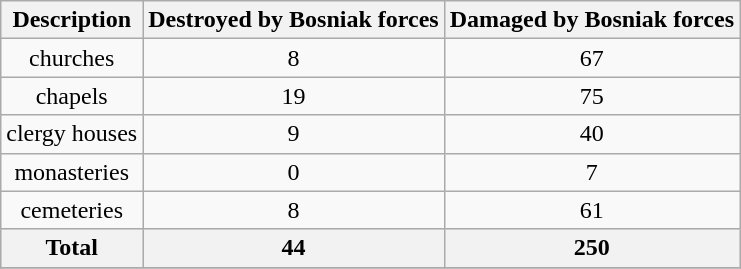<table class="wikitable" style="text-align:center">
<tr>
<th>Description</th>
<th>Destroyed by Bosniak forces</th>
<th>Damaged by Bosniak forces</th>
</tr>
<tr>
<td>churches</td>
<td>8</td>
<td>67</td>
</tr>
<tr>
<td>chapels</td>
<td>19</td>
<td>75</td>
</tr>
<tr>
<td>clergy houses</td>
<td>9</td>
<td>40</td>
</tr>
<tr>
<td>monasteries</td>
<td>0</td>
<td>7</td>
</tr>
<tr>
<td>cemeteries</td>
<td>8</td>
<td>61</td>
</tr>
<tr bgcolor="#e0e0e0">
<th align="left">Total</th>
<th colspan="1">44</th>
<th colspan="1">250</th>
</tr>
<tr>
</tr>
</table>
